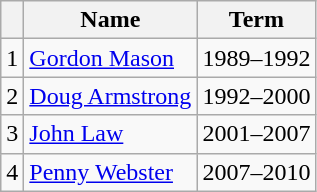<table class="wikitable">
<tr>
<th></th>
<th>Name</th>
<th>Term</th>
</tr>
<tr>
<td>1</td>
<td><a href='#'>Gordon Mason</a></td>
<td align=center>1989–1992</td>
</tr>
<tr>
<td>2</td>
<td><a href='#'>Doug Armstrong</a></td>
<td align=center>1992–2000</td>
</tr>
<tr>
<td>3</td>
<td><a href='#'>John Law</a></td>
<td align=center>2001–2007</td>
</tr>
<tr>
<td>4</td>
<td><a href='#'>Penny Webster</a></td>
<td align=center>2007–2010</td>
</tr>
</table>
